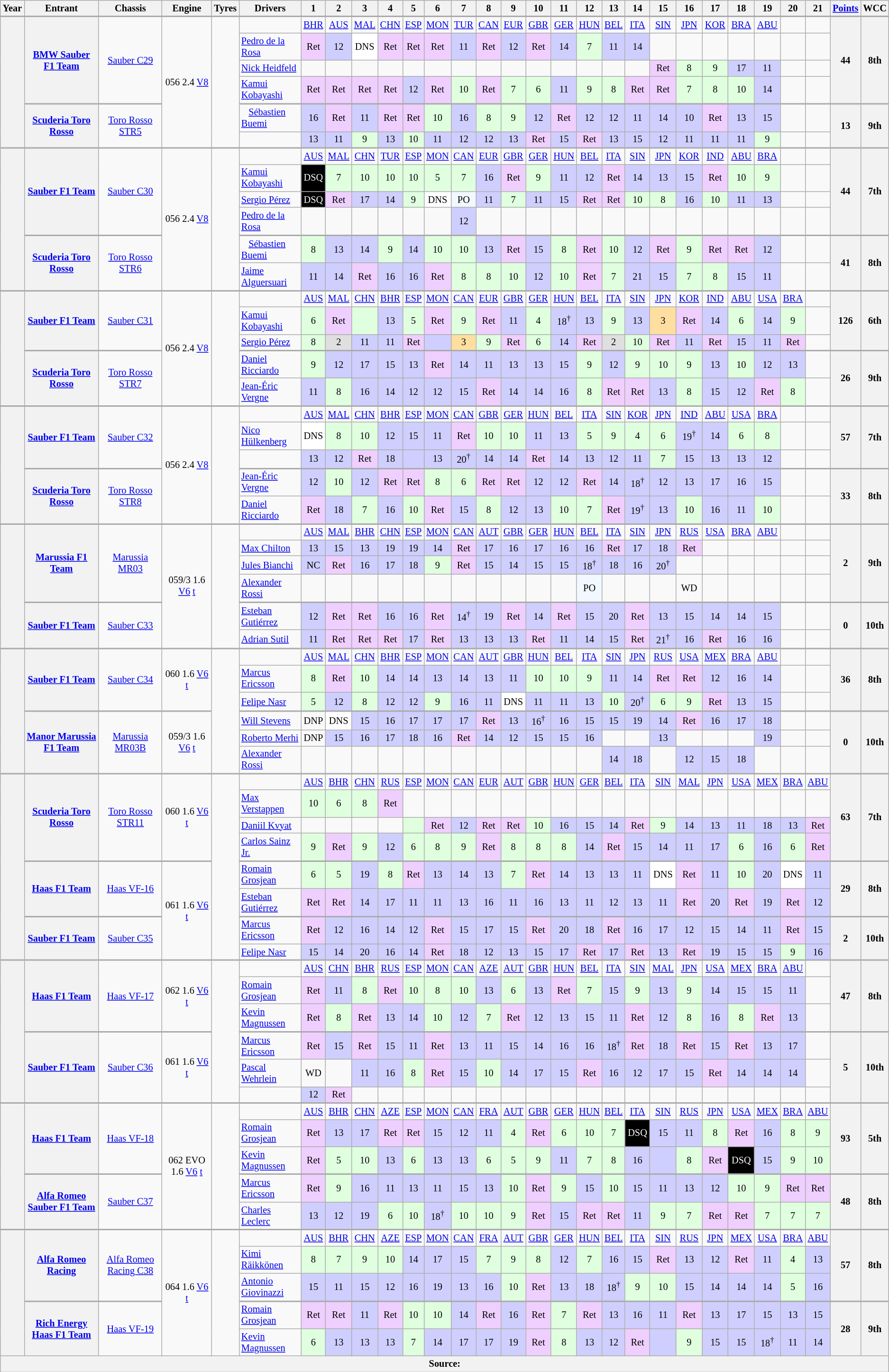<table class="wikitable" style="text-align:center; font-size:85%">
<tr>
<th>Year</th>
<th>Entrant</th>
<th>Chassis</th>
<th>Engine</th>
<th>Tyres</th>
<th>Drivers</th>
<th>1</th>
<th>2</th>
<th>3</th>
<th>4</th>
<th>5</th>
<th>6</th>
<th>7</th>
<th>8</th>
<th>9</th>
<th>10</th>
<th>11</th>
<th>12</th>
<th>13</th>
<th>14</th>
<th>15</th>
<th>16</th>
<th>17</th>
<th>18</th>
<th>19</th>
<th>20</th>
<th>21</th>
<th><a href='#'>Points</a></th>
<th>WCC</th>
</tr>
<tr style="border-top:2px solid #aaaaaa">
<th rowspan="6"></th>
<th rowspan="4"><a href='#'>BMW Sauber F1 Team</a></th>
<td rowspan="4"><a href='#'>Sauber C29</a></td>
<td rowspan="6">056 2.4 <a href='#'>V8</a></td>
<td rowspan="6"></td>
<td></td>
<td><a href='#'>BHR</a></td>
<td><a href='#'>AUS</a></td>
<td><a href='#'>MAL</a></td>
<td><a href='#'>CHN</a></td>
<td><a href='#'>ESP</a></td>
<td><a href='#'>MON</a></td>
<td><a href='#'>TUR</a></td>
<td><a href='#'>CAN</a></td>
<td><a href='#'>EUR</a></td>
<td><a href='#'>GBR</a></td>
<td><a href='#'>GER</a></td>
<td><a href='#'>HUN</a></td>
<td><a href='#'>BEL</a></td>
<td><a href='#'>ITA</a></td>
<td><a href='#'>SIN</a></td>
<td><a href='#'>JPN</a></td>
<td><a href='#'>KOR</a></td>
<td><a href='#'>BRA</a></td>
<td><a href='#'>ABU</a></td>
<td></td>
<td></td>
<th rowspan="4">44</th>
<th rowspan="4">8th</th>
</tr>
<tr>
<td align="left"> <a href='#'>Pedro de la Rosa</a></td>
<td style="background-color:#efcfff">Ret</td>
<td style="background-color:#cfcfff">12</td>
<td style="background-color:#ffffff">DNS</td>
<td style="background-color:#efcfff">Ret</td>
<td style="background-color:#efcfff">Ret</td>
<td style="background-color:#efcfff">Ret</td>
<td style="background-color:#cfcfff">11</td>
<td style="background-color:#efcfff">Ret</td>
<td style="background-color:#cfcfff">12</td>
<td style="background-color:#efcfff">Ret</td>
<td style="background-color:#cfcfff">14</td>
<td style="background-color:#dfffdf">7</td>
<td style="background-color:#cfcfff">11</td>
<td style="background-color:#cfcfff">14</td>
<td></td>
<td></td>
<td></td>
<td></td>
<td></td>
<td></td>
<td></td>
</tr>
<tr>
<td align="left"> <a href='#'>Nick Heidfeld</a></td>
<td></td>
<td></td>
<td></td>
<td></td>
<td></td>
<td></td>
<td></td>
<td></td>
<td></td>
<td></td>
<td></td>
<td></td>
<td></td>
<td></td>
<td style="background-color:#efcfff">Ret</td>
<td style="background-color:#dfffdf">8</td>
<td style="background-color:#DFFFDF">9</td>
<td style="background-color:#cfcfff">17</td>
<td style="background-color:#cfcfff">11</td>
<td></td>
<td></td>
</tr>
<tr>
<td align="left"> <a href='#'>Kamui Kobayashi</a></td>
<td style="background-color:#efcfff">Ret</td>
<td style="background-color:#efcfff">Ret</td>
<td style="background-color:#efcfff">Ret</td>
<td style="background-color:#efcfff">Ret</td>
<td style="background-color:#cfcfff">12</td>
<td style="background-color:#efcfff">Ret</td>
<td style="background-color:#dfffdf">10</td>
<td style="background-color:#efcfff">Ret</td>
<td style="background-color:#dfffdf">7</td>
<td style="background-color:#dfffdf">6</td>
<td style="background-color:#cfcfff">11</td>
<td style="background-color:#dfffdf">9</td>
<td style="background-color:#dfffdf">8</td>
<td style="background-color:#efcfff">Ret</td>
<td style="background-color:#efcfff">Ret</td>
<td style="background-color:#dfffdf">7</td>
<td style="background-color:#DFFFDF">8</td>
<td style="background-color:#dfffdf">10</td>
<td style="background-color:#cfcfff">14</td>
<td></td>
<td></td>
</tr>
<tr style="border-top:2px solid #aaaaaa">
<th rowspan="2"><a href='#'>Scuderia Toro Rosso</a></th>
<td rowspan="2"><a href='#'>Toro Rosso STR5</a></td>
<td align="left">   <a href='#'>Sébastien Buemi</a></td>
<td style="background-color:#cfcfff">16</td>
<td style="background-color:#efcfff">Ret</td>
<td style="background-color:#cfcfff">11</td>
<td style="background-color:#efcfff">Ret</td>
<td style="background-color:#efcfff">Ret</td>
<td style="background-color:#dfffdf">10</td>
<td style="background-color:#CFCFFF">16</td>
<td style="background-color:#dfffdf">8</td>
<td style="background-color:#dfffdf">9</td>
<td style="background-color:#CFCFFF">12</td>
<td style="background-color:#efcfff">Ret</td>
<td style="background-color:#CFCFFF">12</td>
<td style="background-color:#CFCFFF">12</td>
<td style="background-color:#CFCFFF">11</td>
<td style="background-color:#CFCFFF">14</td>
<td style="background-color:#cfcfff">10</td>
<td style="background-color:#EFCFFF">Ret</td>
<td style="background-color:#CFCFFF">13</td>
<td style="background-color:#CFCFFF">15</td>
<td></td>
<td></td>
<th rowspan="2">13</th>
<th rowspan="2">9th</th>
</tr>
<tr>
<td align="left"></td>
<td style="background-color:#cfcfff">13</td>
<td style="background-color:#cfcfff">11</td>
<td style="background-color:#dfffdf">9</td>
<td style="background-color:#cfcfff">13</td>
<td style="background-color:#dfffdf">10</td>
<td style="background-color:#cfcfff">11</td>
<td style="background-color:#CFCFFF">12</td>
<td style="background-color:#cfcfff">12</td>
<td style="background-color:#cfcfff">13</td>
<td style="background-color:#efcfff">Ret</td>
<td style="background-color:#cfcfff">15</td>
<td style="background-color:#efcfff">Ret</td>
<td style="background-color:#cfcfff">13</td>
<td style="background-color:#cfcfff">15</td>
<td style="background-color:#cfcfff">12</td>
<td style="background-color:#cfcfff">11</td>
<td style="background-color:#CFCFFF">11</td>
<td style="background-color:#CFCFFF">11</td>
<td style="background-color:#dfffdf">9</td>
<td></td>
<td></td>
</tr>
<tr style="border-top:2px solid #aaaaaa">
<th rowspan="6"></th>
<th rowspan="4"><a href='#'>Sauber F1 Team</a></th>
<td rowspan="4"><a href='#'>Sauber C30</a></td>
<td rowspan="6">056 2.4 <a href='#'>V8</a></td>
<td rowspan="6"></td>
<td></td>
<td><a href='#'>AUS</a></td>
<td><a href='#'>MAL</a></td>
<td><a href='#'>CHN</a></td>
<td><a href='#'>TUR</a></td>
<td><a href='#'>ESP</a></td>
<td><a href='#'>MON</a></td>
<td><a href='#'>CAN</a></td>
<td><a href='#'>EUR</a></td>
<td><a href='#'>GBR</a></td>
<td><a href='#'>GER</a></td>
<td><a href='#'>HUN</a></td>
<td><a href='#'>BEL</a></td>
<td><a href='#'>ITA</a></td>
<td><a href='#'>SIN</a></td>
<td><a href='#'>JPN</a></td>
<td><a href='#'>KOR</a></td>
<td><a href='#'>IND</a></td>
<td><a href='#'>ABU</a></td>
<td><a href='#'>BRA</a></td>
<td></td>
<td></td>
<th rowspan="4">44</th>
<th rowspan="4">7th</th>
</tr>
<tr>
<td align="left"> <a href='#'>Kamui Kobayashi</a></td>
<td style="background-color:#000000; color:white">DSQ</td>
<td style="background-color:#dfffdf">7</td>
<td style="background-color:#dfffdf">10</td>
<td style="background-color:#dfffdf">10</td>
<td style="background-color:#dfffdf">10</td>
<td style="background-color:#dfffdf">5</td>
<td style="background-color:#dfffdf">7</td>
<td style="background-color:#cfcfff">16</td>
<td style="background-color:#efcfff">Ret</td>
<td style="background-color:#dfffdf">9</td>
<td style="background-color:#cfcfff">11</td>
<td style="background-color:#cfcfff">12</td>
<td style="background-color:#efcfff">Ret</td>
<td style="background-color:#cfcfff">14</td>
<td style="background-color:#cfcfff">13</td>
<td style="background-color:#cfcfff">15</td>
<td style="background-color:#efcfff">Ret</td>
<td style="background-color:#dfffdf">10</td>
<td style="background-color:#dfffdf">9</td>
<td></td>
<td></td>
</tr>
<tr>
<td align="left"> <a href='#'>Sergio Pérez</a></td>
<td style="background-color:#000000; color:white">DSQ</td>
<td style="background-color:#efcfff">Ret</td>
<td style="background-color:#cfcfff">17</td>
<td style="background-color:#cfcfff">14</td>
<td style="background-color:#dfffdf">9</td>
<td style="background-color:#ffffff">DNS</td>
<td style="background-color:#F1F8FF">PO</td>
<td style="background-color:#cfcfff">11</td>
<td style="background-color:#dfffdf">7</td>
<td style="background-color:#cfcfff">11</td>
<td style="background-color:#cfcfff">15</td>
<td style="background-color:#efcfff">Ret</td>
<td style="background-color:#efcfff">Ret</td>
<td style="background-color:#dfffdf">10</td>
<td style="background-color:#dfffdf">8</td>
<td style="background-color:#cfcfff">16</td>
<td style="background-color:#dfffdf">10</td>
<td style="background-color:#cfcfff">11</td>
<td style="background-color:#cfcfff">13</td>
<td></td>
<td></td>
</tr>
<tr>
<td align="left"> <a href='#'>Pedro de la Rosa</a></td>
<td></td>
<td></td>
<td></td>
<td></td>
<td></td>
<td></td>
<td style="background-color:#cfcfff">12</td>
<td></td>
<td></td>
<td></td>
<td></td>
<td></td>
<td></td>
<td></td>
<td></td>
<td></td>
<td></td>
<td></td>
<td></td>
<td></td>
<td></td>
</tr>
<tr style="border-top:2px solid #aaaaaa">
<th rowspan="2"><a href='#'>Scuderia Toro Rosso</a></th>
<td rowspan="2"><a href='#'>Toro Rosso STR6</a></td>
<td align="left">   <a href='#'>Sébastien Buemi</a></td>
<td style="background-color:#dfffdf">8</td>
<td style="background-color:#cfcfff">13</td>
<td style="background-color:#cfcfff">14</td>
<td style="background-color:#dfffdf">9</td>
<td style="background-color:#cfcfff">14</td>
<td style="background-color:#dfffdf">10</td>
<td style="background-color:#dfffdf">10</td>
<td style="background-color:#cfcfff">13</td>
<td style="background-color:#efcfff">Ret</td>
<td style="background-color:#cfcfff">15</td>
<td style="background-color:#dfffdf">8</td>
<td style="background-color:#efcfff">Ret</td>
<td style="background-color:#dfffdf">10</td>
<td style="background-color:#cfcfff">12</td>
<td style="background-color:#efcfff">Ret</td>
<td style="background-color:#dfffdf">9</td>
<td style="background-color:#efcfff">Ret</td>
<td style="background-color:#efcfff">Ret</td>
<td style="background-color:#cfcfff">12</td>
<td></td>
<td></td>
<th rowspan="2">41</th>
<th rowspan="2">8th</th>
</tr>
<tr>
<td align="left"> <a href='#'>Jaime Alguersuari</a></td>
<td style="background-color:#cfcfff">11</td>
<td style="background-color:#cfcfff">14</td>
<td style="background-color:#efcfff">Ret</td>
<td style="background-color:#cfcfff">16</td>
<td style="background-color:#cfcfff">16</td>
<td style="background-color:#efcfff">Ret</td>
<td style="background-color:#dfffdf">8</td>
<td style="background-color:#dfffdf">8</td>
<td style="background-color:#dfffdf">10</td>
<td style="background-color:#cfcfff">12</td>
<td style="background-color:#dfffdf">10</td>
<td style="background-color:#efcfff">Ret</td>
<td style="background-color:#dfffdf">7</td>
<td style="background-color:#cfcfff">21</td>
<td style="background-color:#cfcfff">15</td>
<td style="background-color:#dfffdf">7</td>
<td style="background-color:#dfffdf">8</td>
<td style="background-color:#cfcfff">15</td>
<td style="background-color:#cfcfff">11</td>
<td></td>
<td></td>
</tr>
<tr style="border-top:2px solid #aaaaaa">
<th rowspan="5"></th>
<th rowspan="3"><a href='#'>Sauber F1 Team</a></th>
<td rowspan="3"><a href='#'>Sauber C31</a></td>
<td rowspan="5">056 2.4 <a href='#'>V8</a></td>
<td rowspan="5"></td>
<td></td>
<td><a href='#'>AUS</a></td>
<td><a href='#'>MAL</a></td>
<td><a href='#'>CHN</a></td>
<td><a href='#'>BHR</a></td>
<td><a href='#'>ESP</a></td>
<td><a href='#'>MON</a></td>
<td><a href='#'>CAN</a></td>
<td><a href='#'>EUR</a></td>
<td><a href='#'>GBR</a></td>
<td><a href='#'>GER</a></td>
<td><a href='#'>HUN</a></td>
<td><a href='#'>BEL</a></td>
<td><a href='#'>ITA</a></td>
<td><a href='#'>SIN</a></td>
<td><a href='#'>JPN</a></td>
<td><a href='#'>KOR</a></td>
<td><a href='#'>IND</a></td>
<td><a href='#'>ABU</a></td>
<td><a href='#'>USA</a></td>
<td><a href='#'>BRA</a></td>
<td></td>
<th rowspan="3">126</th>
<th rowspan="3">6th</th>
</tr>
<tr>
<td align="left"> <a href='#'>Kamui Kobayashi</a></td>
<td style="background-color:#dfffdf">6</td>
<td style="background-color:#efcfff">Ret</td>
<td style="background-color:#dfffdf"></td>
<td style="background-color:#cfcfff">13</td>
<td style="background-color:#dfffdf">5</td>
<td style="background-color:#efcfff">Ret</td>
<td style="background-color:#dfffdf">9</td>
<td style="background-color:#efcfff">Ret</td>
<td style="background-color:#cfcfff">11</td>
<td style="background-color:#dfffdf">4</td>
<td style="background-color:#cfcfff">18<sup>†</sup></td>
<td style="background-color:#cfcfff">13</td>
<td style="background-color:#dfffdf">9</td>
<td style="background-color:#cfcfff">13</td>
<td style="background-color:#ffdf9f">3</td>
<td style="background-color:#efcfff">Ret</td>
<td style="background-color:#cfcfff">14</td>
<td style="background-color:#dfffdf">6</td>
<td style="background-color:#cfcfff">14</td>
<td style="background-color:#dfffdf">9</td>
<td></td>
</tr>
<tr>
<td align="left"> <a href='#'>Sergio Pérez</a></td>
<td style="background-color:#dfffdf">8</td>
<td style="background-color:#dfdfdf">2</td>
<td style="background-color:#cfcfff">11</td>
<td style="background-color:#cfcfff">11</td>
<td style="background-color:#efcfff">Ret</td>
<td style="background-color:#cfcfff"></td>
<td style="background-color:#ffdf9f">3</td>
<td style="background-color:#dfffdf">9</td>
<td style="background-color:#efcfff">Ret</td>
<td style="background-color:#dfffdf">6</td>
<td style="background-color:#cfcfff">14</td>
<td style="background-color:#efcfff">Ret</td>
<td style="background-color:#dfdfdf">2</td>
<td style="background-color:#dfffdf">10</td>
<td style="background-color:#efcfff">Ret</td>
<td style="background-color:#cfcfff">11</td>
<td style="background-color:#efcfff">Ret</td>
<td style="background-color:#cfcfff">15</td>
<td style="background-color:#cfcfff">11</td>
<td style="background-color:#efcfff">Ret</td>
<td></td>
</tr>
<tr style="border-top:2px solid #aaaaaa">
<th rowspan="2"><a href='#'>Scuderia Toro Rosso</a></th>
<td rowspan="2"><a href='#'>Toro Rosso STR7</a></td>
<td align="left"> <a href='#'>Daniel Ricciardo</a></td>
<td style="background-color:#dfffdf">9</td>
<td style="background-color:#cfcfff">12</td>
<td style="background-color:#cfcfff">17</td>
<td style="background-color:#cfcfff">15</td>
<td style="background-color:#cfcfff">13</td>
<td style="background-color:#efcfff">Ret</td>
<td style="background-color:#cfcfff">14</td>
<td style="background-color:#cfcfff">11</td>
<td style="background-color:#cfcfff">13</td>
<td style="background-color:#cfcfff">13</td>
<td style="background-color:#cfcfff">15</td>
<td style="background-color:#dfffdf">9</td>
<td style="background-color:#cfcfff">12</td>
<td style="background-color:#dfffdf">9</td>
<td style="background-color:#dfffdf">10</td>
<td style="background-color:#dfffdf">9</td>
<td style="background-color:#cfcfff">13</td>
<td style="background-color:#dfffdf">10</td>
<td style="background-color:#cfcfff">12</td>
<td style="background-color:#cfcfff">13</td>
<td></td>
<th rowspan="2">26</th>
<th rowspan="2">9th</th>
</tr>
<tr>
<td align="left"> <a href='#'>Jean-Éric Vergne</a></td>
<td style="background-color:#cfcfff">11</td>
<td style="background-color:#dfffdf">8</td>
<td style="background-color:#cfcfff">16</td>
<td style="background-color:#cfcfff">14</td>
<td style="background-color:#cfcfff">12</td>
<td style="background-color:#cfcfff">12</td>
<td style="background-color:#cfcfff">15</td>
<td style="background-color:#efcfff">Ret</td>
<td style="background-color:#cfcfff">14</td>
<td style="background-color:#cfcfff">14</td>
<td style="background-color:#cfcfff">16</td>
<td style="background-color:#dfffdf">8</td>
<td style="background-color:#efcfff">Ret</td>
<td style="background-color:#efcfff">Ret</td>
<td style="background-color:#cfcfff">13</td>
<td style="background-color:#dfffdf">8</td>
<td style="background-color:#cfcfff">15</td>
<td style="background-color:#cfcfff">12</td>
<td style="background-color:#efcfff">Ret</td>
<td style="background-color:#dfffdf">8</td>
<td></td>
</tr>
<tr style="border-top:2px solid #aaaaaa">
<th rowspan="5"></th>
<th rowspan="3"><a href='#'>Sauber F1 Team</a></th>
<td rowspan="3"><a href='#'>Sauber C32</a></td>
<td rowspan="5">056 2.4 <a href='#'>V8</a></td>
<td rowspan="5"></td>
<td></td>
<td><a href='#'>AUS</a></td>
<td><a href='#'>MAL</a></td>
<td><a href='#'>CHN</a></td>
<td><a href='#'>BHR</a></td>
<td><a href='#'>ESP</a></td>
<td><a href='#'>MON</a></td>
<td><a href='#'>CAN</a></td>
<td><a href='#'>GBR</a></td>
<td><a href='#'>GER</a></td>
<td><a href='#'>HUN</a></td>
<td><a href='#'>BEL</a></td>
<td><a href='#'>ITA</a></td>
<td><a href='#'>SIN</a></td>
<td><a href='#'>KOR</a></td>
<td><a href='#'>JPN</a></td>
<td><a href='#'>IND</a></td>
<td><a href='#'>ABU</a></td>
<td><a href='#'>USA</a></td>
<td><a href='#'>BRA</a></td>
<td></td>
<td></td>
<th rowspan="3">57</th>
<th rowspan="3">7th</th>
</tr>
<tr>
<td align="left"> <a href='#'>Nico Hülkenberg</a></td>
<td style="background-color:#ffffff">DNS</td>
<td style="background-color:#dfffdf">8</td>
<td style="background-color:#dfffdf">10</td>
<td style="background-color:#cfcfff">12</td>
<td style="background-color:#cfcfff">15</td>
<td style="background-color:#cfcfff">11</td>
<td style="background-color:#efcfff">Ret</td>
<td style="background-color:#dfffdf">10</td>
<td style="background-color:#dfffdf">10</td>
<td style="background-color:#cfcfff">11</td>
<td style="background-color:#cfcfff">13</td>
<td style="background-color:#dfffdf">5</td>
<td style="background-color:#dfffdf">9</td>
<td style="background-color:#dfffdf">4</td>
<td style="background-color:#dfffdf">6</td>
<td style="background-color:#cfcfff">19<sup>†</sup></td>
<td style="background-color:#cfcfff">14</td>
<td style="background-color:#dfffdf">6</td>
<td style="background-color:#dfffdf">8</td>
<td></td>
<td></td>
</tr>
<tr>
<td align="left"></td>
<td style="background-color:#cfcfff">13</td>
<td style="background-color:#cfcfff">12</td>
<td style="background-color:#efcfff">Ret</td>
<td style="background-color:#cfcfff">18</td>
<td style="background-color:#cfcfff"></td>
<td style="background-color:#cfcfff">13</td>
<td style="background-color:#cfcfff">20<sup>†</sup></td>
<td style="background-color:#cfcfff">14</td>
<td style="background-color:#cfcfff">14</td>
<td style="background-color:#efcfff">Ret</td>
<td style="background-color:#cfcfff">14</td>
<td style="background-color:#cfcfff">13</td>
<td style="background-color:#cfcfff">12</td>
<td style="background-color:#cfcfff">11</td>
<td style="background-color:#dfffdf">7</td>
<td style="background-color:#cfcfff">15</td>
<td style="background-color:#cfcfff">13</td>
<td style="background-color:#cfcfff">13</td>
<td style="background-color:#cfcfff">12</td>
<td></td>
<td></td>
</tr>
<tr style="border-top:2px solid #aaaaaa">
<th rowspan="2"><a href='#'>Scuderia Toro Rosso</a></th>
<td rowspan="2"><a href='#'>Toro Rosso STR8</a></td>
<td align="left"> <a href='#'>Jean-Éric Vergne</a></td>
<td style="background-color:#cfcfff">12</td>
<td style="background-color:#dfffdf">10</td>
<td style="background-color:#cfcfff">12</td>
<td style="background-color:#efcfff">Ret</td>
<td style="background-color:#efcfff">Ret</td>
<td style="background-color:#dfffdf">8</td>
<td style="background-color:#dfffdf">6</td>
<td style="background-color:#efcfff">Ret</td>
<td style="background-color:#efcfff">Ret</td>
<td style="background-color:#cfcfff">12</td>
<td style="background-color:#cfcfff">12</td>
<td style="background-color:#efcfff">Ret</td>
<td style="background-color:#cfcfff">14</td>
<td style="background-color:#cfcfff">18<sup>†</sup></td>
<td style="background-color:#cfcfff">12</td>
<td style="background-color:#cfcfff">13</td>
<td style="background-color:#cfcfff">17</td>
<td style="background-color:#cfcfff">16</td>
<td style="background-color:#cfcfff">15</td>
<td></td>
<td></td>
<th rowspan="2">33</th>
<th rowspan="2">8th</th>
</tr>
<tr>
<td align="left"> <a href='#'>Daniel Ricciardo</a></td>
<td style="background-color:#efcfff">Ret</td>
<td style="background-color:#cfcfff">18</td>
<td style="background-color:#dfffdf">7</td>
<td style="background-color:#cfcfff">16</td>
<td style="background-color:#dfffdf">10</td>
<td style="background-color:#efcfff">Ret</td>
<td style="background-color:#cfcfff">15</td>
<td style="background-color:#dfffdf">8</td>
<td style="background-color:#cfcfff">12</td>
<td style="background-color:#cfcfff">13</td>
<td style="background-color:#dfffdf">10</td>
<td style="background-color:#dfffdf">7</td>
<td style="background-color:#efcfff">Ret</td>
<td style="background-color:#cfcfff">19<sup>†</sup></td>
<td style="background-color:#cfcfff">13</td>
<td style="background-color:#dfffdf">10</td>
<td style="background-color:#cfcfff">16</td>
<td style="background-color:#cfcfff">11</td>
<td style="background-color:#dfffdf">10</td>
<td></td>
<td></td>
</tr>
<tr style="border-top:2px solid #aaaaaa">
<th rowspan="6"></th>
<th rowspan="4"><a href='#'>Marussia F1 Team</a></th>
<td rowspan="4"><a href='#'>Marussia MR03</a></td>
<td rowspan="6">059/3 1.6 <a href='#'>V6</a> <a href='#'>t</a></td>
<td rowspan="6"></td>
<td></td>
<td><a href='#'>AUS</a></td>
<td><a href='#'>MAL</a></td>
<td><a href='#'>BHR</a></td>
<td><a href='#'>CHN</a></td>
<td><a href='#'>ESP</a></td>
<td><a href='#'>MON</a></td>
<td><a href='#'>CAN</a></td>
<td><a href='#'>AUT</a></td>
<td><a href='#'>GBR</a></td>
<td><a href='#'>GER</a></td>
<td><a href='#'>HUN</a></td>
<td><a href='#'>BEL</a></td>
<td><a href='#'>ITA</a></td>
<td><a href='#'>SIN</a></td>
<td><a href='#'>JPN</a></td>
<td><a href='#'>RUS</a></td>
<td><a href='#'>USA</a></td>
<td><a href='#'>BRA</a></td>
<td><a href='#'>ABU</a></td>
<td></td>
<td></td>
<th rowspan="4">2</th>
<th rowspan="4">9th</th>
</tr>
<tr>
<td align="left"> <a href='#'>Max Chilton</a></td>
<td style="background-color:#cfcfff">13</td>
<td style="background-color:#cfcfff">15</td>
<td style="background-color:#cfcfff">13</td>
<td style="background-color:#cfcfff">19</td>
<td style="background-color:#cfcfff">19</td>
<td style="background-color:#cfcfff">14</td>
<td style="background-color:#efcfff">Ret</td>
<td style="background-color:#cfcfff">17</td>
<td style="background-color:#cfcfff">16</td>
<td style="background-color:#cfcfff">17</td>
<td style="background-color:#cfcfff">16</td>
<td style="background-color:#cfcfff">16</td>
<td style="background-color:#efcfff">Ret</td>
<td style="background-color:#cfcfff">17</td>
<td style="background-color:#cfcfff">18</td>
<td style="background-color:#efcfff">Ret</td>
<td></td>
<td></td>
<td></td>
<td></td>
<td></td>
</tr>
<tr>
<td align="left"> <a href='#'>Jules Bianchi</a></td>
<td style="background-color:#cfcfff">NC</td>
<td style="background-color:#efcfff">Ret</td>
<td style="background-color:#cfcfff">16</td>
<td style="background-color:#cfcfff">17</td>
<td style="background-color:#cfcfff">18</td>
<td style="background-color:#dfffdf">9</td>
<td style="background-color:#efcfff">Ret</td>
<td style="background-color:#cfcfff">15</td>
<td style="background-color:#cfcfff">14</td>
<td style="background-color:#cfcfff">15</td>
<td style="background-color:#cfcfff">15</td>
<td style="background-color:#cfcfff">18<sup>†</sup></td>
<td style="background-color:#cfcfff">18</td>
<td style="background-color:#cfcfff">16</td>
<td style="background-color:#cfcfff">20<sup>†</sup></td>
<td></td>
<td></td>
<td></td>
<td></td>
<td></td>
<td></td>
</tr>
<tr>
<td align="left"> <a href='#'>Alexander Rossi</a></td>
<td></td>
<td></td>
<td></td>
<td></td>
<td></td>
<td></td>
<td></td>
<td></td>
<td></td>
<td></td>
<td></td>
<td style="background:#F1F8FF;">PO</td>
<td></td>
<td></td>
<td></td>
<td>WD</td>
<td></td>
<td></td>
<td></td>
<td></td>
<td></td>
</tr>
<tr style="border-top:2px solid #aaaaaa">
<th rowspan="2"><a href='#'>Sauber F1 Team</a></th>
<td rowspan="2"><a href='#'>Sauber C33</a></td>
<td align="left"> <a href='#'>Esteban Gutiérrez</a></td>
<td style="background-color:#cfcfff">12</td>
<td style="background-color:#efcfff">Ret</td>
<td style="background-color:#efcfff">Ret</td>
<td style="background-color:#cfcfff">16</td>
<td style="background-color:#cfcfff">16</td>
<td style="background-color:#efcfff">Ret</td>
<td style="background-color:#cfcfff">14<sup>†</sup></td>
<td style="background-color:#cfcfff">19</td>
<td style="background-color:#efcfff">Ret</td>
<td style="background-color:#cfcfff">14</td>
<td style="background-color:#efcfff">Ret</td>
<td style="background-color:#cfcfff">15</td>
<td style="background-color:#cfcfff">20</td>
<td style="background-color:#efcfff">Ret</td>
<td style="background-color:#cfcfff">13</td>
<td style="background-color:#cfcfff">15</td>
<td style="background-color:#cfcfff">14</td>
<td style="background-color:#cfcfff">14</td>
<td style="background-color:#cfcfff">15</td>
<td></td>
<td></td>
<th rowspan="2">0</th>
<th rowspan="2">10th</th>
</tr>
<tr>
<td align="left"> <a href='#'>Adrian Sutil</a></td>
<td style="background-color:#cfcfff">11</td>
<td style="background-color:#efcfff">Ret</td>
<td style="background-color:#efcfff">Ret</td>
<td style="background-color:#efcfff">Ret</td>
<td style="background-color:#cfcfff">17</td>
<td style="background-color:#efcfff">Ret</td>
<td style="background-color:#cfcfff">13</td>
<td style="background-color:#cfcfff">13</td>
<td style="background-color:#cfcfff">13</td>
<td style="background-color:#efcfff">Ret</td>
<td style="background-color:#cfcfff">11</td>
<td style="background-color:#cfcfff">14</td>
<td style="background-color:#cfcfff">15</td>
<td style="background-color:#efcfff">Ret</td>
<td style="background-color:#cfcfff">21<sup>†</sup></td>
<td style="background-color:#cfcfff">16</td>
<td style="background-color:#efcfff">Ret</td>
<td style="background-color:#cfcfff">16</td>
<td style="background-color:#cfcfff">16</td>
<td></td>
<td></td>
</tr>
<tr style="border-top:2px solid #aaaaaa">
<th rowspan="6"></th>
<th rowspan="3"><a href='#'>Sauber F1 Team</a></th>
<td rowspan="3"><a href='#'>Sauber C34</a></td>
<td rowspan="3">060 1.6 <a href='#'>V6</a> <a href='#'>t</a></td>
<td rowspan="6"></td>
<td></td>
<td><a href='#'>AUS</a></td>
<td><a href='#'>MAL</a></td>
<td><a href='#'>CHN</a></td>
<td><a href='#'>BHR</a></td>
<td><a href='#'>ESP</a></td>
<td><a href='#'>MON</a></td>
<td><a href='#'>CAN</a></td>
<td><a href='#'>AUT</a></td>
<td><a href='#'>GBR</a></td>
<td><a href='#'>HUN</a></td>
<td><a href='#'>BEL</a></td>
<td><a href='#'>ITA</a></td>
<td><a href='#'>SIN</a></td>
<td><a href='#'>JPN</a></td>
<td><a href='#'>RUS</a></td>
<td><a href='#'>USA</a></td>
<td><a href='#'>MEX</a></td>
<td><a href='#'>BRA</a></td>
<td><a href='#'>ABU</a></td>
<td></td>
<td></td>
<th rowspan="3">36</th>
<th rowspan="3">8th</th>
</tr>
<tr>
<td align="left"> <a href='#'>Marcus Ericsson</a></td>
<td style="background:#dfffdf;">8</td>
<td style="background:#efcfff;">Ret</td>
<td style="background:#dfffdf;">10</td>
<td style="background:#cfcfff;">14</td>
<td style="background:#cfcfff;">14</td>
<td style="background:#cfcfff;">13</td>
<td style="background:#cfcfff;">14</td>
<td style="background:#cfcfff;">13</td>
<td style="background:#cfcfff;">11</td>
<td style="background:#dfffdf;">10</td>
<td style="background:#dfffdf;">10</td>
<td style="background:#dfffdf;">9</td>
<td style="background:#cfcfff;">11</td>
<td style="background:#cfcfff;">14</td>
<td style="background:#efcfff;">Ret</td>
<td style="background:#efcfff;">Ret</td>
<td style="background:#cfcfff;">12</td>
<td style="background:#cfcfff;">16</td>
<td style="background:#cfcfff;">14</td>
<td></td>
<td></td>
</tr>
<tr>
<td align="left"> <a href='#'>Felipe Nasr</a></td>
<td style="background:#dfffdf;">5</td>
<td style="background:#cfcfff;">12</td>
<td style="background:#dfffdf;">8</td>
<td style="background:#cfcfff;">12</td>
<td style="background:#cfcfff;">12</td>
<td style="background:#dfffdf;">9</td>
<td style="background:#cfcfff;">16</td>
<td style="background:#cfcfff;">11</td>
<td style="background:#ffffff;">DNS</td>
<td style="background:#cfcfff;">11</td>
<td style="background:#cfcfff;">11</td>
<td style="background:#cfcfff;">13</td>
<td style="background:#dfffdf;">10</td>
<td style="background:#cfcfff;">20<sup>†</sup></td>
<td style="background:#dfffdf;">6</td>
<td style="background:#dfffdf;">9</td>
<td style="background:#efcfff;">Ret</td>
<td style="background:#cfcfff;">13</td>
<td style="background:#cfcfff;">15</td>
<td></td>
<td></td>
</tr>
<tr style="border-top:2px solid #aaaaaa">
<th rowspan="3"><a href='#'>Manor Marussia F1 Team</a></th>
<td rowspan="3"><a href='#'>Marussia MR03B</a></td>
<td rowspan="3">059/3 1.6 <a href='#'>V6</a> <a href='#'>t</a></td>
<td align="left"> <a href='#'>Will Stevens</a></td>
<td>DNP</td>
<td style="background:#ffffff;">DNS</td>
<td style="background:#cfcfff;">15</td>
<td style="background:#cfcfff;">16</td>
<td style="background:#cfcfff;">17</td>
<td style="background:#cfcfff;">17</td>
<td style="background:#cfcfff;">17</td>
<td style="background:#efcfff;">Ret</td>
<td style="background:#cfcfff;">13</td>
<td style="background:#cfcfff;">16<sup>†</sup></td>
<td style="background:#cfcfff;">16</td>
<td style="background:#cfcfff;">15</td>
<td style="background:#cfcfff;">15</td>
<td style="background:#cfcfff;">19</td>
<td style="background:#cfcfff;">14</td>
<td style="background:#efcfff;">Ret</td>
<td style="background:#cfcfff;">16</td>
<td style="background:#cfcfff;">17</td>
<td style="background:#cfcfff;">18</td>
<td></td>
<td></td>
<th rowspan="3">0</th>
<th rowspan="3">10th</th>
</tr>
<tr>
<td align="left"> <a href='#'>Roberto Merhi</a></td>
<td>DNP</td>
<td style="background:#cfcfff;">15</td>
<td style="background:#cfcfff;">16</td>
<td style="background:#cfcfff;">17</td>
<td style="background:#cfcfff;">18</td>
<td style="background:#cfcfff;">16</td>
<td style="background:#efcfff;">Ret</td>
<td style="background:#cfcfff;">14</td>
<td style="background:#cfcfff;">12</td>
<td style="background:#cfcfff;">15</td>
<td style="background:#cfcfff;">15</td>
<td style="background:#cfcfff;">16</td>
<td></td>
<td></td>
<td style="background:#cfcfff;">13</td>
<td></td>
<td></td>
<td></td>
<td style="background:#cfcfff;">19</td>
<td></td>
<td></td>
</tr>
<tr>
<td align="left"> <a href='#'>Alexander Rossi</a></td>
<td></td>
<td></td>
<td></td>
<td></td>
<td></td>
<td></td>
<td></td>
<td></td>
<td></td>
<td></td>
<td></td>
<td></td>
<td style="background:#cfcfff;">14</td>
<td style="background:#cfcfff;">18</td>
<td></td>
<td style="background:#cfcfff;">12</td>
<td style="background:#cfcfff;">15</td>
<td style="background:#cfcfff;">18</td>
<td></td>
<td></td>
<td></td>
</tr>
<tr style="border-top:2px solid #aaaaaa">
<th rowspan="8"></th>
<th rowspan="4"><a href='#'>Scuderia Toro Rosso</a></th>
<td rowspan="4"><a href='#'>Toro Rosso STR11</a></td>
<td rowspan="4">060 1.6 <a href='#'>V6</a> <a href='#'>t</a></td>
<td rowspan="8"></td>
<td></td>
<td><a href='#'>AUS</a></td>
<td><a href='#'>BHR</a></td>
<td><a href='#'>CHN</a></td>
<td><a href='#'>RUS</a></td>
<td><a href='#'>ESP</a></td>
<td><a href='#'>MON</a></td>
<td><a href='#'>CAN</a></td>
<td><a href='#'>EUR</a></td>
<td><a href='#'>AUT</a></td>
<td><a href='#'>GBR</a></td>
<td><a href='#'>HUN</a></td>
<td><a href='#'>GER</a></td>
<td><a href='#'>BEL</a></td>
<td><a href='#'>ITA</a></td>
<td><a href='#'>SIN</a></td>
<td><a href='#'>MAL</a></td>
<td><a href='#'>JPN</a></td>
<td><a href='#'>USA</a></td>
<td><a href='#'>MEX</a></td>
<td><a href='#'>BRA</a></td>
<td><a href='#'>ABU</a></td>
<th rowspan="4">63</th>
<th rowspan="4">7th</th>
</tr>
<tr>
<td align="left"> <a href='#'>Max Verstappen</a></td>
<td style="background:#dfffdf;">10</td>
<td style="background:#dfffdf;">6</td>
<td style="background:#dfffdf;">8</td>
<td style="background:#efcfff;">Ret</td>
<td></td>
<td></td>
<td></td>
<td></td>
<td></td>
<td></td>
<td></td>
<td></td>
<td></td>
<td></td>
<td></td>
<td></td>
<td></td>
<td></td>
<td></td>
<td></td>
<td></td>
</tr>
<tr>
<td align="left"> <a href='#'>Daniil Kvyat</a></td>
<td></td>
<td></td>
<td></td>
<td></td>
<td style="background:#dfffdf;"></td>
<td style="background:#efcfff;">Ret</td>
<td style="background:#cfcfff;">12</td>
<td style="background:#efcfff;">Ret</td>
<td style="background:#efcfff;">Ret</td>
<td style="background:#dfffdf;">10</td>
<td style="background:#cfcfff;">16</td>
<td style="background:#cfcfff;">15</td>
<td style="background:#cfcfff;">14</td>
<td style="background:#efcfff;">Ret</td>
<td style="background:#dfffdf;">9</td>
<td style="background:#cfcfff;">14</td>
<td style="background:#cfcfff;">13</td>
<td style="background:#cfcfff;">11</td>
<td style="background:#cfcfff;">18</td>
<td style="background:#cfcfff;">13</td>
<td style="background:#efcfff;">Ret</td>
</tr>
<tr>
<td align="left"> <a href='#'>Carlos Sainz Jr.</a></td>
<td style="background:#dfffdf;">9</td>
<td style="background:#efcfff;">Ret</td>
<td style="background:#dfffdf;">9</td>
<td style="background:#cfcfff;">12</td>
<td style="background:#dfffdf;">6</td>
<td style="background:#dfffdf;">8</td>
<td style="background:#dfffdf;">9</td>
<td style="background:#efcfff;">Ret</td>
<td style="background:#dfffdf;">8</td>
<td style="background:#dfffdf;">8</td>
<td style="background:#dfffdf;">8</td>
<td style="background:#cfcfff;">14</td>
<td style="background:#efcfff;">Ret</td>
<td style="background:#cfcfff;">15</td>
<td style="background:#cfcfff;">14</td>
<td style="background:#cfcfff;">11</td>
<td style="background:#cfcfff;">17</td>
<td style="background:#dfffdf;">6</td>
<td style="background:#cfcfff;">16</td>
<td style="background:#dfffdf;">6</td>
<td style="background:#efcfff;">Ret</td>
</tr>
<tr style="border-top:2px solid #aaaaaa">
<th rowspan="2"><a href='#'>Haas F1 Team</a></th>
<td rowspan="2"><a href='#'>Haas VF-16</a></td>
<td rowspan="4">061 1.6 <a href='#'>V6</a> <a href='#'>t</a></td>
<td align="left"> <a href='#'>Romain Grosjean</a></td>
<td style="background:#dfffdf;">6</td>
<td style="background:#dfffdf;">5</td>
<td style="background:#cfcfff;">19</td>
<td style="background:#dfffdf;">8</td>
<td style="background:#efcfff;">Ret</td>
<td style="background:#cfcfff;">13</td>
<td style="background:#cfcfff;">14</td>
<td style="background:#cfcfff;">13</td>
<td style="background:#dfffdf;">7</td>
<td style="background:#efcfff;">Ret</td>
<td style="background:#cfcfff;">14</td>
<td style="background:#cfcfff;">13</td>
<td style="background:#cfcfff;">13</td>
<td style="background:#cfcfff;">11</td>
<td style="background:#ffffff;">DNS</td>
<td style="background:#efcfff;">Ret</td>
<td style="background:#cfcfff;">11</td>
<td style="background:#dfffdf;">10</td>
<td style="background:#cfcfff;">20</td>
<td style="background:#ffffff;">DNS</td>
<td style="background:#cfcfff;">11</td>
<th rowspan="2">29</th>
<th rowspan="2">8th</th>
</tr>
<tr>
<td align="left"> <a href='#'>Esteban Gutiérrez</a></td>
<td style="background:#efcfff;">Ret</td>
<td style="background:#efcfff;">Ret</td>
<td style="background:#cfcfff;">14</td>
<td style="background:#cfcfff;">17</td>
<td style="background:#cfcfff;">11</td>
<td style="background:#cfcfff;">11</td>
<td style="background:#cfcfff;">13</td>
<td style="background:#cfcfff;">16</td>
<td style="background:#cfcfff;">11</td>
<td style="background:#cfcfff;">16</td>
<td style="background:#cfcfff;">13</td>
<td style="background:#cfcfff;">11</td>
<td style="background:#cfcfff;">12</td>
<td style="background:#cfcfff;">13</td>
<td style="background:#cfcfff;">11</td>
<td style="background:#efcfff;">Ret</td>
<td style="background:#cfcfff;">20</td>
<td style="background:#efcfff;">Ret</td>
<td style="background:#cfcfff;">19</td>
<td style="background:#efcfff;">Ret</td>
<td style="background:#cfcfff;">12</td>
</tr>
<tr style="border-top:2px solid #aaaaaa">
<th rowspan="2"><a href='#'>Sauber F1 Team</a></th>
<td rowspan="2"><a href='#'>Sauber C35</a></td>
<td align="left"> <a href='#'>Marcus Ericsson</a></td>
<td style="background:#efcfff;">Ret</td>
<td style="background:#cfcfff;">12</td>
<td style="background:#cfcfff;">16</td>
<td style="background:#cfcfff;">14</td>
<td style="background:#cfcfff;">12</td>
<td style="background:#efcfff;">Ret</td>
<td style="background:#cfcfff;">15</td>
<td style="background:#cfcfff;">17</td>
<td style="background:#cfcfff;">15</td>
<td style="background:#efcfff;">Ret</td>
<td style="background:#cfcfff;">20</td>
<td style="background:#cfcfff;">18</td>
<td style="background:#efcfff;">Ret</td>
<td style="background:#cfcfff;">16</td>
<td style="background:#cfcfff;">17</td>
<td style="background:#cfcfff;">12</td>
<td style="background:#cfcfff;">15</td>
<td style="background:#cfcfff;">14</td>
<td style="background:#cfcfff;">11</td>
<td style="background:#efcfff;">Ret</td>
<td style="background:#cfcfff;">15</td>
<th rowspan="2">2</th>
<th rowspan="2">10th</th>
</tr>
<tr>
<td align="left"> <a href='#'>Felipe Nasr</a></td>
<td style="background:#cfcfff;">15</td>
<td style="background:#cfcfff;">14</td>
<td style="background:#cfcfff;">20</td>
<td style="background:#cfcfff;">16</td>
<td style="background:#cfcfff;">14</td>
<td style="background:#efcfff;">Ret</td>
<td style="background:#cfcfff;">18</td>
<td style="background:#cfcfff;">12</td>
<td style="background:#cfcfff;">13</td>
<td style="background:#cfcfff;">15</td>
<td style="background:#cfcfff;">17</td>
<td style="background:#efcfff;">Ret</td>
<td style="background:#cfcfff;">17</td>
<td style="background:#efcfff;">Ret</td>
<td style="background:#cfcfff;">13</td>
<td style="background:#efcfff;">Ret</td>
<td style="background:#cfcfff;">19</td>
<td style="background:#cfcfff;">15</td>
<td style="background:#cfcfff;">15</td>
<td style="background:#dfffdf;">9</td>
<td style="background:#cfcfff;">16</td>
</tr>
<tr style="border-top:2px solid #aaaaaa">
<th rowspan="6"></th>
<th rowspan="3"><a href='#'>Haas F1 Team</a></th>
<td rowspan="3"><a href='#'>Haas VF-17</a></td>
<td rowspan="3">062 1.6 <a href='#'>V6</a> <a href='#'>t</a></td>
<td rowspan="6"></td>
<td></td>
<td><a href='#'>AUS</a></td>
<td><a href='#'>CHN</a></td>
<td><a href='#'>BHR</a></td>
<td><a href='#'>RUS</a></td>
<td><a href='#'>ESP</a></td>
<td><a href='#'>MON</a></td>
<td><a href='#'>CAN</a></td>
<td><a href='#'>AZE</a></td>
<td><a href='#'>AUT</a></td>
<td><a href='#'>GBR</a></td>
<td><a href='#'>HUN</a></td>
<td><a href='#'>BEL</a></td>
<td><a href='#'>ITA</a></td>
<td><a href='#'>SIN</a></td>
<td><a href='#'>MAL</a></td>
<td><a href='#'>JPN</a></td>
<td><a href='#'>USA</a></td>
<td><a href='#'>MEX</a></td>
<td><a href='#'>BRA</a></td>
<td><a href='#'>ABU</a></td>
<td></td>
<th rowspan="3">47</th>
<th rowspan="3">8th</th>
</tr>
<tr>
<td align="left"> <a href='#'>Romain Grosjean</a></td>
<td style="background:#efcfff;">Ret</td>
<td style="background:#cfcfff;">11</td>
<td style="background:#dfffdf;">8</td>
<td style="background:#efcfff;">Ret</td>
<td style="background:#dfffdf;">10</td>
<td style="background:#dfffdf;">8</td>
<td style="background:#dfffdf;">10</td>
<td style="background:#cfcfff;">13</td>
<td style="background:#dfffdf;">6</td>
<td style="background:#cfcfff;">13</td>
<td style="background:#efcfff;">Ret</td>
<td style="background:#dfffdf;">7</td>
<td style="background:#cfcfff;">15</td>
<td style="background:#dfffdf;">9</td>
<td style="background:#cfcfff;">13</td>
<td style="background:#dfffdf;">9</td>
<td style="background:#cfcfff;">14</td>
<td style="background:#cfcfff;">15</td>
<td style="background:#cfcfff;">15</td>
<td style="background:#cfcfff;">11</td>
<td></td>
</tr>
<tr>
<td align="left"> <a href='#'>Kevin Magnussen</a></td>
<td style="background:#efcfff;">Ret</td>
<td style="background:#dfffdf;">8</td>
<td style="background:#efcfff;">Ret</td>
<td style="background:#cfcfff;">13</td>
<td style="background:#cfcfff;">14</td>
<td style="background:#dfffdf;">10</td>
<td style="background:#cfcfff;">12</td>
<td style="background:#dfffdf;">7</td>
<td style="background:#efcfff;">Ret</td>
<td style="background:#cfcfff;">12</td>
<td style="background:#cfcfff;">13</td>
<td style="background:#cfcfff;">15</td>
<td style="background:#cfcfff;">11</td>
<td style="background:#efcfff;">Ret</td>
<td style="background:#cfcfff;">12</td>
<td style="background:#dfffdf;">8</td>
<td style="background:#cfcfff;">16</td>
<td style="background:#dfffdf;">8</td>
<td style="background:#efcfff;">Ret</td>
<td style="background:#cfcfff;">13</td>
<td></td>
</tr>
<tr style="border-top:2px solid #aaaaaa">
<th rowspan="3"><a href='#'>Sauber F1 Team</a></th>
<td rowspan="3"><a href='#'>Sauber C36</a></td>
<td rowspan="3">061 1.6 <a href='#'>V6</a> <a href='#'>t</a></td>
<td align="left"> <a href='#'>Marcus Ericsson</a></td>
<td style="background:#efcfff;">Ret</td>
<td style="background:#cfcfff;">15</td>
<td style="background:#efcfff;">Ret</td>
<td style="background:#cfcfff;">15</td>
<td style="background:#cfcfff;">11</td>
<td style="background:#efcfff;">Ret</td>
<td style="background:#cfcfff;">13</td>
<td style="background:#cfcfff;">11</td>
<td style="background:#cfcfff;">15</td>
<td style="background:#cfcfff;">14</td>
<td style="background:#cfcfff;">16</td>
<td style="background:#cfcfff;">16</td>
<td style="background:#cfcfff;">18<sup>†</sup></td>
<td style="background:#efcfff;">Ret</td>
<td style="background:#cfcfff;">18</td>
<td style="background:#efcfff;">Ret</td>
<td style="background:#cfcfff;">15</td>
<td style="background:#efcfff;">Ret</td>
<td style="background:#cfcfff;">13</td>
<td style="background:#cfcfff;">17</td>
<td></td>
<th rowspan="3">5</th>
<th rowspan="3">10th</th>
</tr>
<tr>
<td align="left"> <a href='#'>Pascal Wehrlein</a></td>
<td>WD</td>
<td></td>
<td style="background:#cfcfff;">11</td>
<td style="background:#cfcfff;">16</td>
<td style="background:#dfffdf;">8</td>
<td style="background:#efcfff;">Ret</td>
<td style="background:#cfcfff;">15</td>
<td style="background:#dfffdf;">10</td>
<td style="background:#cfcfff;">14</td>
<td style="background:#cfcfff;">17</td>
<td style="background:#cfcfff;">15</td>
<td style="background:#efcfff;">Ret</td>
<td style="background:#cfcfff;">16</td>
<td style="background:#cfcfff;">12</td>
<td style="background:#cfcfff;">17</td>
<td style="background:#cfcfff;">15</td>
<td style="background:#efcfff;">Ret</td>
<td style="background:#cfcfff;">14</td>
<td style="background:#cfcfff;">14</td>
<td style="background:#cfcfff;">14</td>
<td></td>
</tr>
<tr>
<td align="left"></td>
<td style="background:#cfcfff;">12</td>
<td style="background:#efcfff;">Ret</td>
<td></td>
<td></td>
<td></td>
<td></td>
<td></td>
<td></td>
<td></td>
<td></td>
<td></td>
<td></td>
<td></td>
<td></td>
<td></td>
<td></td>
<td></td>
<td></td>
<td></td>
<td></td>
<td></td>
</tr>
<tr style="border-top:2px solid #aaaaaa">
<th rowspan="5"></th>
<th rowspan="3"><a href='#'>Haas F1 Team</a></th>
<td rowspan="3"><a href='#'>Haas VF-18</a></td>
<td rowspan="5">062 EVO 1.6 <a href='#'>V6</a> <a href='#'>t</a></td>
<td rowspan="5"></td>
<td></td>
<td><a href='#'>AUS</a></td>
<td><a href='#'>BHR</a></td>
<td><a href='#'>CHN</a></td>
<td><a href='#'>AZE</a></td>
<td><a href='#'>ESP</a></td>
<td><a href='#'>MON</a></td>
<td><a href='#'>CAN</a></td>
<td><a href='#'>FRA</a></td>
<td><a href='#'>AUT</a></td>
<td><a href='#'>GBR</a></td>
<td><a href='#'>GER</a></td>
<td><a href='#'>HUN</a></td>
<td><a href='#'>BEL</a></td>
<td><a href='#'>ITA</a></td>
<td><a href='#'>SIN</a></td>
<td><a href='#'>RUS</a></td>
<td><a href='#'>JPN</a></td>
<td><a href='#'>USA</a></td>
<td><a href='#'>MEX</a></td>
<td><a href='#'>BRA</a></td>
<td><a href='#'>ABU</a></td>
<th rowspan="3">93</th>
<th rowspan="3">5th</th>
</tr>
<tr>
<td align="left"> <a href='#'>Romain Grosjean</a></td>
<td style="background:#efcfff;">Ret</td>
<td style="background:#cfcfff;">13</td>
<td style="background:#cfcfff;">17</td>
<td style="background:#efcfff;">Ret</td>
<td style="background:#efcfff;">Ret</td>
<td style="background:#cfcfff;">15</td>
<td style="background:#cfcfff;">12</td>
<td style="background:#cfcfff;">11</td>
<td style="background:#dfffdf;">4</td>
<td style="background:#efcfff;">Ret</td>
<td style="background:#dfffdf;">6</td>
<td style="background:#dfffdf;">10</td>
<td style="background:#dfffdf;">7</td>
<td style="background-color:#000000; color:white">DSQ</td>
<td style="background:#cfcfff;">15</td>
<td style="background:#cfcfff;">11</td>
<td style="background:#dfffdf;">8</td>
<td style="background:#efcfff;">Ret</td>
<td style="background:#cfcfff;">16</td>
<td style="background:#dfffdf;">8</td>
<td style="background:#dfffdf;">9</td>
</tr>
<tr>
<td align="left"> <a href='#'>Kevin Magnussen</a></td>
<td style="background:#efcfff;">Ret</td>
<td style="background:#dfffdf;">5</td>
<td style="background:#dfffdf;">10</td>
<td style="background:#cfcfff;">13</td>
<td style="background:#dfffdf;">6</td>
<td style="background:#cfcfff;">13</td>
<td style="background:#cfcfff;">13</td>
<td style="background:#dfffdf;">6</td>
<td style="background:#dfffdf;">5</td>
<td style="background:#dfffdf;">9</td>
<td style="background:#cfcfff;">11</td>
<td style="background:#dfffdf;">7</td>
<td style="background:#dfffdf;">8</td>
<td style="background:#cfcfff;">16</td>
<td style="background:#cfcfff;"></td>
<td style="background:#dfffdf;">8</td>
<td style="background:#efcfff;">Ret</td>
<td style="background-color:#000000; color:white">DSQ</td>
<td style="background:#cfcfff;">15</td>
<td style="background:#dfffdf;">9</td>
<td style="background:#dfffdf;">10</td>
</tr>
<tr style="border-top:2px solid #aaaaaa">
<th rowspan="2"><a href='#'>Alfa Romeo Sauber F1 Team</a></th>
<td rowspan="2"><a href='#'>Sauber C37</a></td>
<td align="left"> <a href='#'>Marcus Ericsson</a></td>
<td style="background:#efcfff;">Ret</td>
<td style="background:#dfffdf;">9</td>
<td style="background:#cfcfff;">16</td>
<td style="background:#cfcfff;">11</td>
<td style="background:#cfcfff;">13</td>
<td style="background:#cfcfff;">11</td>
<td style="background:#cfcfff;">15</td>
<td style="background:#cfcfff;">13</td>
<td style="background:#dfffdf;">10</td>
<td style="background:#efcfff;">Ret</td>
<td style="background:#dfffdf;">9</td>
<td style="background:#cfcfff;">15</td>
<td style="background:#dfffdf;">10</td>
<td style="background:#cfcfff;">15</td>
<td style="background:#cfcfff;">11</td>
<td style="background:#cfcfff;">13</td>
<td style="background:#cfcfff;">12</td>
<td style="background:#dfffdf;">10</td>
<td style="background:#dfffdf;">9</td>
<td style="background:#efcfff;">Ret</td>
<td style="background:#efcfff;">Ret</td>
<th rowspan="2">48</th>
<th rowspan="2">8th</th>
</tr>
<tr>
<td align="left"> <a href='#'>Charles Leclerc</a></td>
<td style="background:#cfcfff;">13</td>
<td style="background:#cfcfff;">12</td>
<td style="background:#cfcfff;">19</td>
<td style="background:#dfffdf;">6</td>
<td style="background:#dfffdf;">10</td>
<td style="background:#cfcfff;">18<sup>†</sup></td>
<td style="background:#dfffdf;">10</td>
<td style="background:#dfffdf;">10</td>
<td style="background:#dfffdf;">9</td>
<td style="background:#efcfff;">Ret</td>
<td style="background:#cfcfff;">15</td>
<td style="background:#efcfff;">Ret</td>
<td style="background:#efcfff;">Ret</td>
<td style="background:#cfcfff;">11</td>
<td style="background:#dfffdf;">9</td>
<td style="background:#dfffdf;">7</td>
<td style="background:#efcfff;">Ret</td>
<td style="background:#efcfff;">Ret</td>
<td style="background:#dfffdf;">7</td>
<td style="background:#dfffdf;">7</td>
<td style="background:#dfffdf;">7</td>
</tr>
<tr style="border-top:2px solid #aaaaaa">
<th rowspan="5"></th>
<th rowspan="3"><a href='#'>Alfa Romeo Racing</a></th>
<td rowspan="3"><a href='#'>Alfa Romeo Racing C38</a></td>
<td rowspan="5">064 1.6 <a href='#'>V6</a> <a href='#'>t</a></td>
<td rowspan="5"></td>
<td></td>
<td><a href='#'>AUS</a></td>
<td><a href='#'>BHR</a></td>
<td><a href='#'>CHN</a></td>
<td><a href='#'>AZE</a></td>
<td><a href='#'>ESP</a></td>
<td><a href='#'>MON</a></td>
<td><a href='#'>CAN</a></td>
<td><a href='#'>FRA</a></td>
<td><a href='#'>AUT</a></td>
<td><a href='#'>GBR</a></td>
<td><a href='#'>GER</a></td>
<td><a href='#'>HUN</a></td>
<td><a href='#'>BEL</a></td>
<td><a href='#'>ITA</a></td>
<td><a href='#'>SIN</a></td>
<td><a href='#'>RUS</a></td>
<td><a href='#'>JPN</a></td>
<td><a href='#'>MEX</a></td>
<td><a href='#'>USA</a></td>
<td><a href='#'>BRA</a></td>
<td><a href='#'>ABU</a></td>
<th rowspan="3">57</th>
<th rowspan="3">8th</th>
</tr>
<tr>
<td align="left"> <a href='#'>Kimi Räikkönen</a></td>
<td style="background:#dfffdf;">8</td>
<td style="background:#dfffdf;">7</td>
<td style="background:#dfffdf;">9</td>
<td style="background:#dfffdf;">10</td>
<td style="background:#cfcfff;">14</td>
<td style="background:#cfcfff;">17</td>
<td style="background:#cfcfff;">15</td>
<td style="background:#dfffdf;">7</td>
<td style="background:#dfffdf;">9</td>
<td style="background:#dfffdf;">8</td>
<td style="background:#cfcfff;">12</td>
<td style="background:#dfffdf;">7</td>
<td style="background:#cfcfff;">16</td>
<td style="background:#cfcfff;">15</td>
<td style="background:#efcfff;">Ret</td>
<td style="background:#cfcfff;">13</td>
<td style="background:#cfcfff;">12</td>
<td style="background:#efcfff;">Ret</td>
<td style="background:#cfcfff;">11</td>
<td style="background:#dfffdf;">4</td>
<td style="background:#cfcfff;">13</td>
</tr>
<tr>
<td align="left"> <a href='#'>Antonio Giovinazzi</a></td>
<td style="background:#cfcfff;">15</td>
<td style="background:#cfcfff;">11</td>
<td style="background:#cfcfff;">15</td>
<td style="background:#cfcfff;">12</td>
<td style="background:#cfcfff;">16</td>
<td style="background:#cfcfff;">19</td>
<td style="background:#cfcfff;">13</td>
<td style="background:#cfcfff;">16</td>
<td style="background:#dfffdf;">10</td>
<td style="background:#efcfff;">Ret</td>
<td style="background:#cfcfff;">13</td>
<td style="background:#cfcfff;">18</td>
<td style="background:#cfcfff;">18<sup>†</sup></td>
<td style="background:#dfffdf;">9</td>
<td style="background:#dfffdf;">10</td>
<td style="background:#cfcfff;">15</td>
<td style="background:#cfcfff;">14</td>
<td style="background:#cfcfff;">14</td>
<td style="background:#cfcfff;">14</td>
<td style="background:#dfffdf;">5</td>
<td style="background:#cfcfff;">16</td>
</tr>
<tr style="border-top:2px solid #aaaaaa">
<th rowspan="2"><a href='#'>Rich Energy Haas F1 Team</a></th>
<td rowspan="2"><a href='#'>Haas VF-19</a></td>
<td align="left"> <a href='#'>Romain Grosjean</a></td>
<td style="background:#efcfff;">Ret</td>
<td style="background:#efcfff;">Ret</td>
<td style="background:#cfcfff;">11</td>
<td style="background:#efcfff;">Ret</td>
<td style="background:#dfffdf;">10</td>
<td style="background:#dfffdf;">10</td>
<td style="background:#cfcfff;">14</td>
<td style="background:#efcfff;">Ret</td>
<td style="background:#cfcfff;">16</td>
<td style="background:#efcfff;">Ret</td>
<td style="background:#dfffdf;">7</td>
<td style="background:#efcfff;">Ret</td>
<td style="background:#cfcfff;">13</td>
<td style="background:#cfcfff;">16</td>
<td style="background:#cfcfff;">11</td>
<td style="background:#efcfff;">Ret</td>
<td style="background:#cfcfff;">13</td>
<td style="background:#cfcfff;">17</td>
<td style="background:#cfcfff;">15</td>
<td style="background:#cfcfff;">13</td>
<td style="background:#cfcfff;">15</td>
<th rowspan="2">28</th>
<th rowspan="2">9th</th>
</tr>
<tr>
<td align="left"> <a href='#'>Kevin Magnussen</a></td>
<td style="background:#dfffdf;">6</td>
<td style="background:#cfcfff;">13</td>
<td style="background:#cfcfff;">13</td>
<td style="background:#cfcfff;">13</td>
<td style="background:#dfffdf;">7</td>
<td style="background:#cfcfff;">14</td>
<td style="background:#cfcfff;">17</td>
<td style="background:#cfcfff;">17</td>
<td style="background:#cfcfff;">19</td>
<td style="background:#efcfff;">Ret</td>
<td style="background:#dfffdf;">8</td>
<td style="background:#cfcfff;">13</td>
<td style="background:#cfcfff;">12</td>
<td style="background:#efcfff;">Ret</td>
<td style="background:#cfcfff;"></td>
<td style="background:#dfffdf;">9</td>
<td style="background:#cfcfff;">15</td>
<td style="background:#cfcfff;">15</td>
<td style="background:#cfcfff;">18<sup>†</sup></td>
<td style="background:#cfcfff;">11</td>
<td style="background:#cfcfff;">14</td>
</tr>
<tr>
<th colspan="29">Source:</th>
</tr>
</table>
